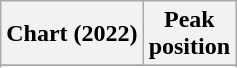<table class="wikitable sortable plainrowheaders" style="text-align:center">
<tr>
<th scope="col">Chart (2022)</th>
<th scope="col">Peak<br>position</th>
</tr>
<tr>
</tr>
<tr>
</tr>
<tr>
</tr>
<tr>
</tr>
</table>
